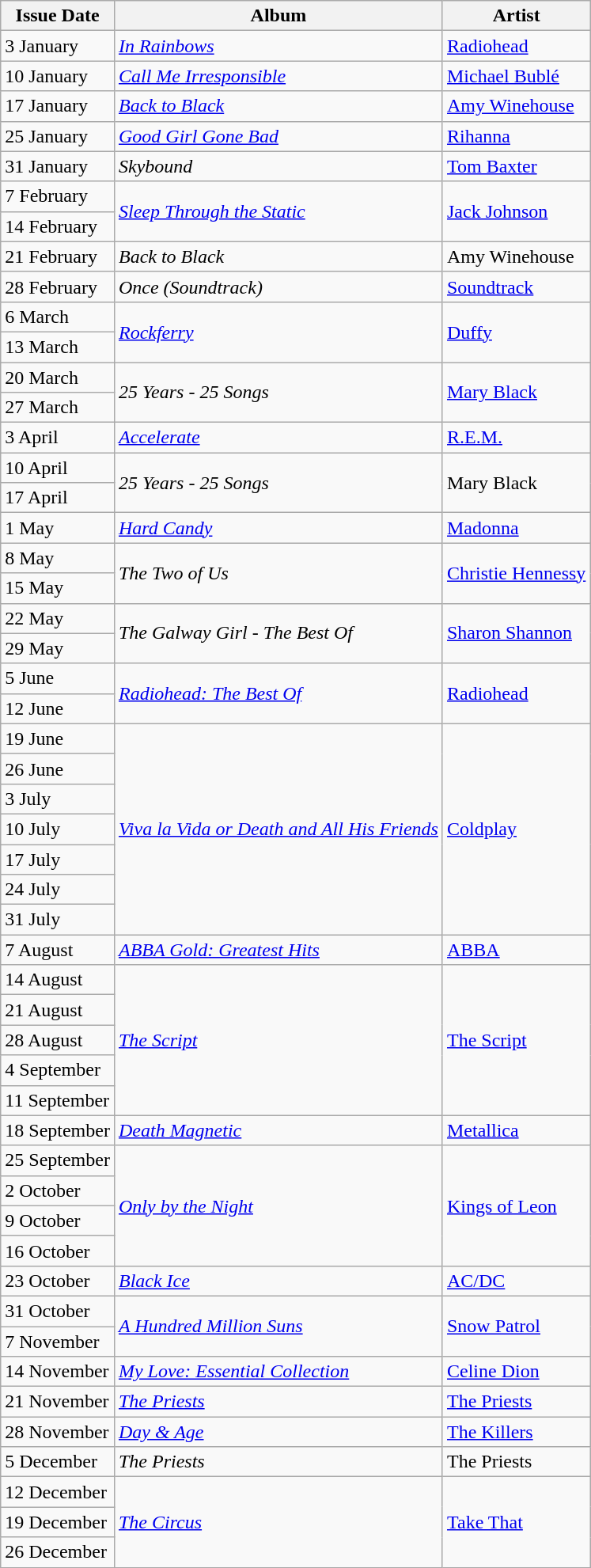<table class="wikitable">
<tr>
<th>Issue Date</th>
<th>Album</th>
<th>Artist</th>
</tr>
<tr>
<td>3 January</td>
<td><em><a href='#'>In Rainbows</a></em></td>
<td><a href='#'>Radiohead</a></td>
</tr>
<tr>
<td>10 January</td>
<td><em><a href='#'>Call Me Irresponsible</a></em></td>
<td><a href='#'>Michael Bublé</a></td>
</tr>
<tr>
<td>17 January</td>
<td><em><a href='#'>Back to Black</a></em></td>
<td><a href='#'>Amy Winehouse</a></td>
</tr>
<tr>
<td>25 January</td>
<td><em><a href='#'>Good Girl Gone Bad</a></em></td>
<td><a href='#'>Rihanna</a></td>
</tr>
<tr>
<td>31 January</td>
<td><em>Skybound</em></td>
<td><a href='#'>Tom Baxter</a></td>
</tr>
<tr>
<td>7 February</td>
<td rowspan="2"><em><a href='#'>Sleep Through the Static</a></em></td>
<td rowspan="2"><a href='#'>Jack Johnson</a></td>
</tr>
<tr>
<td>14 February</td>
</tr>
<tr>
<td>21 February</td>
<td><em>Back to Black</em></td>
<td>Amy Winehouse</td>
</tr>
<tr>
<td>28 February</td>
<td><em>Once (Soundtrack)</em></td>
<td><a href='#'>Soundtrack</a></td>
</tr>
<tr>
<td>6 March</td>
<td rowspan="2"><em><a href='#'>Rockferry</a></em></td>
<td rowspan="2"><a href='#'>Duffy</a></td>
</tr>
<tr>
<td>13 March</td>
</tr>
<tr>
<td>20 March</td>
<td rowspan="2"><em>25 Years - 25 Songs</em></td>
<td rowspan="2"><a href='#'>Mary Black</a></td>
</tr>
<tr>
<td>27 March</td>
</tr>
<tr>
<td>3 April</td>
<td><em><a href='#'>Accelerate</a></em></td>
<td><a href='#'>R.E.M.</a></td>
</tr>
<tr>
<td>10 April</td>
<td rowspan="2"><em>25 Years - 25 Songs</em></td>
<td rowspan="2">Mary Black</td>
</tr>
<tr>
<td>17 April</td>
</tr>
<tr>
<td>1 May</td>
<td><em><a href='#'>Hard Candy</a></em></td>
<td><a href='#'>Madonna</a></td>
</tr>
<tr>
<td>8 May</td>
<td rowspan="2"><em>The Two of Us</em></td>
<td rowspan="2"><a href='#'>Christie Hennessy</a></td>
</tr>
<tr>
<td>15 May</td>
</tr>
<tr>
<td>22 May</td>
<td rowspan="2"><em>The Galway Girl - The Best Of</em></td>
<td rowspan="2"><a href='#'>Sharon Shannon</a></td>
</tr>
<tr>
<td>29 May</td>
</tr>
<tr>
<td>5 June</td>
<td rowspan="2"><em><a href='#'>Radiohead: The Best Of</a></em></td>
<td rowspan="2"><a href='#'>Radiohead</a></td>
</tr>
<tr>
<td>12 June</td>
</tr>
<tr>
<td>19 June</td>
<td rowspan="7"><em><a href='#'>Viva la Vida or Death and All His Friends</a></em></td>
<td rowspan="7"><a href='#'>Coldplay</a></td>
</tr>
<tr>
<td>26 June</td>
</tr>
<tr>
<td>3 July</td>
</tr>
<tr>
<td>10 July</td>
</tr>
<tr>
<td>17 July</td>
</tr>
<tr>
<td>24 July</td>
</tr>
<tr>
<td>31 July</td>
</tr>
<tr>
<td>7 August</td>
<td><em><a href='#'>ABBA Gold: Greatest Hits</a></em></td>
<td><a href='#'>ABBA</a></td>
</tr>
<tr>
<td>14 August</td>
<td rowspan="5"><em><a href='#'>The Script</a></em></td>
<td rowspan="5"><a href='#'>The Script</a></td>
</tr>
<tr>
<td>21 August</td>
</tr>
<tr>
<td>28 August</td>
</tr>
<tr>
<td>4 September</td>
</tr>
<tr>
<td>11 September</td>
</tr>
<tr>
<td>18 September</td>
<td><em><a href='#'>Death Magnetic</a></em></td>
<td><a href='#'>Metallica</a></td>
</tr>
<tr>
<td>25 September</td>
<td rowspan="4"><em><a href='#'>Only by the Night</a></em></td>
<td rowspan="4"><a href='#'>Kings of Leon</a></td>
</tr>
<tr>
<td>2 October</td>
</tr>
<tr>
<td>9 October</td>
</tr>
<tr>
<td>16 October</td>
</tr>
<tr>
<td>23 October</td>
<td><em><a href='#'>Black Ice</a></em></td>
<td><a href='#'>AC/DC</a></td>
</tr>
<tr>
<td>31 October</td>
<td rowspan="2"><em><a href='#'>A Hundred Million Suns</a></em></td>
<td rowspan="2"><a href='#'>Snow Patrol</a></td>
</tr>
<tr>
<td>7 November</td>
</tr>
<tr>
<td>14 November</td>
<td><em><a href='#'>My Love: Essential Collection</a></em></td>
<td><a href='#'>Celine Dion</a></td>
</tr>
<tr>
<td>21 November</td>
<td><em><a href='#'>The Priests</a></em></td>
<td><a href='#'>The Priests</a></td>
</tr>
<tr>
<td>28 November</td>
<td><em><a href='#'>Day & Age</a></em></td>
<td><a href='#'>The Killers</a></td>
</tr>
<tr>
<td>5 December</td>
<td><em>The Priests</em></td>
<td>The Priests</td>
</tr>
<tr>
<td>12 December</td>
<td rowspan="3"><em><a href='#'>The Circus</a></em></td>
<td rowspan="3"><a href='#'>Take That</a></td>
</tr>
<tr>
<td>19 December</td>
</tr>
<tr>
<td>26 December</td>
</tr>
</table>
